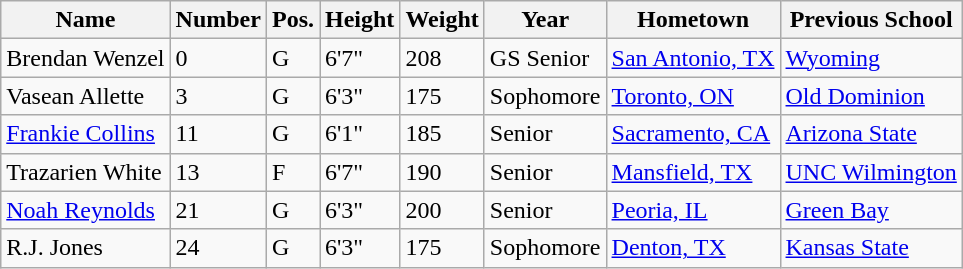<table class="wikitable sortable" border="1">
<tr>
<th>Name</th>
<th>Number</th>
<th>Pos.</th>
<th>Height</th>
<th>Weight</th>
<th>Year</th>
<th>Hometown</th>
<th class="unsortable">Previous School</th>
</tr>
<tr>
<td>Brendan Wenzel</td>
<td>0</td>
<td>G</td>
<td>6'7"</td>
<td>208</td>
<td>GS Senior</td>
<td><a href='#'>San Antonio, TX</a></td>
<td><a href='#'>Wyoming</a></td>
</tr>
<tr>
<td>Vasean Allette</td>
<td>3</td>
<td>G</td>
<td>6'3"</td>
<td>175</td>
<td>Sophomore</td>
<td><a href='#'>Toronto, ON</a></td>
<td><a href='#'>Old Dominion</a></td>
</tr>
<tr>
<td><a href='#'>Frankie Collins</a></td>
<td>11</td>
<td>G</td>
<td>6'1"</td>
<td>185</td>
<td>Senior</td>
<td><a href='#'>Sacramento, CA</a></td>
<td><a href='#'>Arizona State</a></td>
</tr>
<tr>
<td>Trazarien White</td>
<td>13</td>
<td>F</td>
<td>6'7"</td>
<td>190</td>
<td>Senior</td>
<td><a href='#'>Mansfield, TX</a></td>
<td><a href='#'>UNC Wilmington</a></td>
</tr>
<tr>
<td><a href='#'>Noah Reynolds</a></td>
<td>21</td>
<td>G</td>
<td>6'3"</td>
<td>200</td>
<td>Senior</td>
<td><a href='#'>Peoria, IL</a></td>
<td><a href='#'>Green Bay</a></td>
</tr>
<tr>
<td>R.J. Jones</td>
<td>24</td>
<td>G</td>
<td>6'3"</td>
<td>175</td>
<td>Sophomore</td>
<td><a href='#'>Denton, TX</a></td>
<td><a href='#'>Kansas State</a></td>
</tr>
</table>
